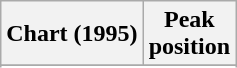<table class="wikitable sortable plainrowheaders" style="text-align:center">
<tr>
<th scope="col">Chart (1995)</th>
<th scope="col">Peak<br> position</th>
</tr>
<tr>
</tr>
<tr>
</tr>
</table>
